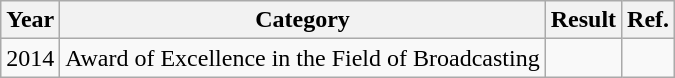<table class="wikitable plainrowheaders sortable">
<tr>
<th>Year</th>
<th>Category</th>
<th>Result</th>
<th>Ref.</th>
</tr>
<tr>
<td>2014</td>
<td>Award of Excellence in the Field of Broadcasting</td>
<td></td>
<td></td>
</tr>
</table>
